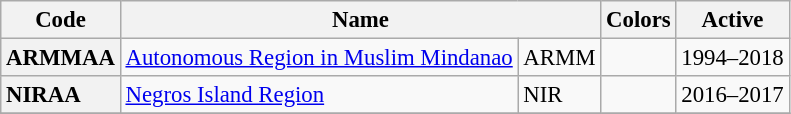<table class="wikitable" style="font-size:95%;">
<tr>
<th scope="col">Code</th>
<th colspan=2 scope="col">Name</th>
<th scope="col">Colors</th>
<th scope="col">Active</th>
</tr>
<tr>
<th scope="row" style="text-align:left;">ARMMAA</th>
<td><a href='#'>Autonomous Region in Muslim Mindanao</a></td>
<td>ARMM</td>
<td style="text-align:center;"></td>
<td>1994–2018</td>
</tr>
<tr>
<th scope="row" style="text-align:left;">NIRAA</th>
<td><a href='#'>Negros Island Region</a></td>
<td>NIR</td>
<td style="text-align:center;"></td>
<td>2016–2017</td>
</tr>
<tr>
</tr>
</table>
